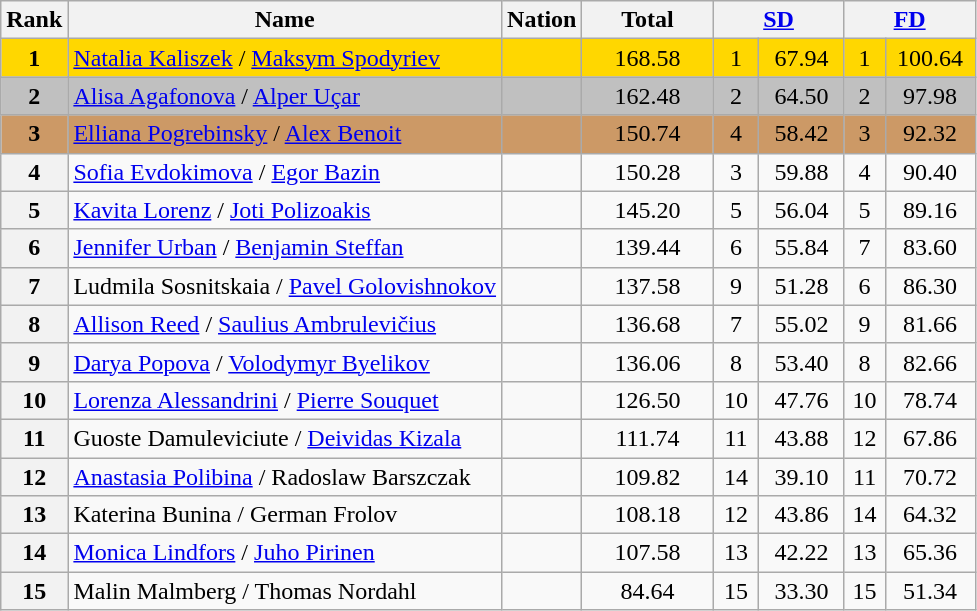<table class="wikitable sortable">
<tr>
<th>Rank</th>
<th>Name</th>
<th>Nation</th>
<th width="80px">Total</th>
<th colspan="2" width="80px"><a href='#'>SD</a></th>
<th colspan="2" width="80px"><a href='#'>FD</a></th>
</tr>
<tr bgcolor="gold">
<td align="center"><strong>1</strong></td>
<td><a href='#'>Natalia Kaliszek</a> / <a href='#'>Maksym Spodyriev</a></td>
<td></td>
<td align="center">168.58</td>
<td align="center">1</td>
<td align="center">67.94</td>
<td align="center">1</td>
<td align="center">100.64</td>
</tr>
<tr bgcolor="silver">
<td align="center"><strong>2</strong></td>
<td><a href='#'>Alisa Agafonova</a> / <a href='#'>Alper Uçar</a></td>
<td></td>
<td align="center">162.48</td>
<td align="center">2</td>
<td align="center">64.50</td>
<td align="center">2</td>
<td align="center">97.98</td>
</tr>
<tr bgcolor="cc9966">
<td align="center"><strong>3</strong></td>
<td><a href='#'>Elliana Pogrebinsky</a> / <a href='#'>Alex Benoit</a></td>
<td></td>
<td align="center">150.74</td>
<td align="center">4</td>
<td align="center">58.42</td>
<td align="center">3</td>
<td align="center">92.32</td>
</tr>
<tr>
<th>4</th>
<td><a href='#'>Sofia Evdokimova</a> / <a href='#'>Egor Bazin</a></td>
<td></td>
<td align="center">150.28</td>
<td align="center">3</td>
<td align="center">59.88</td>
<td align="center">4</td>
<td align="center">90.40</td>
</tr>
<tr>
<th>5</th>
<td><a href='#'>Kavita Lorenz</a> / <a href='#'>Joti Polizoakis</a></td>
<td></td>
<td align="center">145.20</td>
<td align="center">5</td>
<td align="center">56.04</td>
<td align="center">5</td>
<td align="center">89.16</td>
</tr>
<tr>
<th>6</th>
<td><a href='#'>Jennifer Urban</a> / <a href='#'>Benjamin Steffan</a></td>
<td></td>
<td align="center">139.44</td>
<td align="center">6</td>
<td align="center">55.84</td>
<td align="center">7</td>
<td align="center">83.60</td>
</tr>
<tr>
<th>7</th>
<td>Ludmila Sosnitskaia / <a href='#'>Pavel Golovishnokov</a></td>
<td></td>
<td align="center">137.58</td>
<td align="center">9</td>
<td align="center">51.28</td>
<td align="center">6</td>
<td align="center">86.30</td>
</tr>
<tr>
<th>8</th>
<td><a href='#'>Allison Reed</a> / <a href='#'>Saulius Ambrulevičius</a></td>
<td></td>
<td align="center">136.68</td>
<td align="center">7</td>
<td align="center">55.02</td>
<td align="center">9</td>
<td align="center">81.66</td>
</tr>
<tr>
<th>9</th>
<td><a href='#'>Darya Popova</a> / <a href='#'>Volodymyr Byelikov</a></td>
<td></td>
<td align="center">136.06</td>
<td align="center">8</td>
<td align="center">53.40</td>
<td align="center">8</td>
<td align="center">82.66</td>
</tr>
<tr>
<th>10</th>
<td><a href='#'>Lorenza Alessandrini</a> / <a href='#'>Pierre Souquet</a></td>
<td></td>
<td align="center">126.50</td>
<td align="center">10</td>
<td align="center">47.76</td>
<td align="center">10</td>
<td align="center">78.74</td>
</tr>
<tr>
<th>11</th>
<td>Guoste Damuleviciute / <a href='#'>Deividas Kizala</a></td>
<td></td>
<td align="center">111.74</td>
<td align="center">11</td>
<td align="center">43.88</td>
<td align="center">12</td>
<td align="center">67.86</td>
</tr>
<tr>
<th>12</th>
<td><a href='#'>Anastasia Polibina</a> / Radoslaw Barszczak</td>
<td></td>
<td align="center">109.82</td>
<td align="center">14</td>
<td align="center">39.10</td>
<td align="center">11</td>
<td align="center">70.72</td>
</tr>
<tr>
<th>13</th>
<td>Katerina Bunina / German Frolov</td>
<td></td>
<td align="center">108.18</td>
<td align="center">12</td>
<td align="center">43.86</td>
<td align="center">14</td>
<td align="center">64.32</td>
</tr>
<tr>
<th>14</th>
<td><a href='#'>Monica Lindfors</a> / <a href='#'>Juho Pirinen</a></td>
<td></td>
<td align="center">107.58</td>
<td align="center">13</td>
<td align="center">42.22</td>
<td align="center">13</td>
<td align="center">65.36</td>
</tr>
<tr>
<th>15</th>
<td>Malin Malmberg / Thomas Nordahl</td>
<td></td>
<td align="center">84.64</td>
<td align="center">15</td>
<td align="center">33.30</td>
<td align="center">15</td>
<td align="center">51.34</td>
</tr>
</table>
